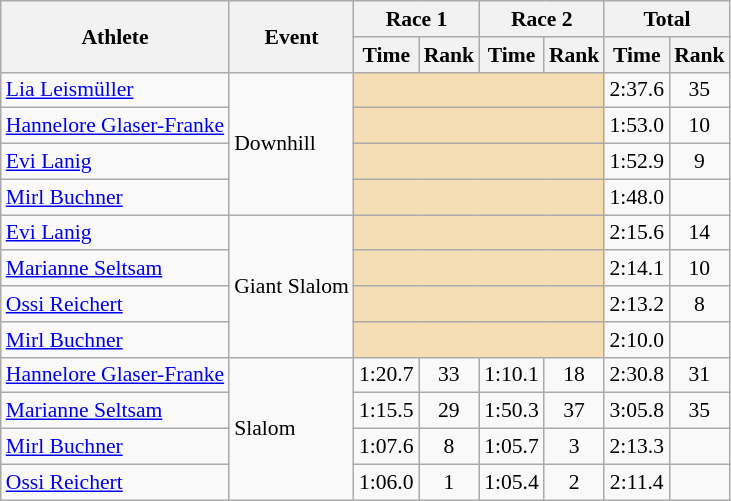<table class="wikitable" style="font-size:90%">
<tr>
<th rowspan="2">Athlete</th>
<th rowspan="2">Event</th>
<th colspan="2">Race 1</th>
<th colspan="2">Race 2</th>
<th colspan="2">Total</th>
</tr>
<tr>
<th>Time</th>
<th>Rank</th>
<th>Time</th>
<th>Rank</th>
<th>Time</th>
<th>Rank</th>
</tr>
<tr>
<td><a href='#'>Lia Leismüller</a></td>
<td rowspan="4">Downhill</td>
<td colspan="4" bgcolor="wheat"></td>
<td align="center">2:37.6</td>
<td align="center">35</td>
</tr>
<tr>
<td><a href='#'>Hannelore Glaser-Franke</a></td>
<td colspan="4" bgcolor="wheat"></td>
<td align="center">1:53.0</td>
<td align="center">10</td>
</tr>
<tr>
<td><a href='#'>Evi Lanig</a></td>
<td colspan="4" bgcolor="wheat"></td>
<td align="center">1:52.9</td>
<td align="center">9</td>
</tr>
<tr>
<td><a href='#'>Mirl Buchner</a></td>
<td colspan="4" bgcolor="wheat"></td>
<td align="center">1:48.0</td>
<td align="center"></td>
</tr>
<tr>
<td><a href='#'>Evi Lanig</a></td>
<td rowspan="4">Giant Slalom</td>
<td colspan="4" bgcolor="wheat"></td>
<td align="center">2:15.6</td>
<td align="center">14</td>
</tr>
<tr>
<td><a href='#'>Marianne Seltsam</a></td>
<td colspan="4" bgcolor="wheat"></td>
<td align="center">2:14.1</td>
<td align="center">10</td>
</tr>
<tr>
<td><a href='#'>Ossi Reichert</a></td>
<td colspan="4" bgcolor="wheat"></td>
<td align="center">2:13.2</td>
<td align="center">8</td>
</tr>
<tr>
<td><a href='#'>Mirl Buchner</a></td>
<td colspan="4" bgcolor="wheat"></td>
<td align="center">2:10.0</td>
<td align="center"></td>
</tr>
<tr>
<td><a href='#'>Hannelore Glaser-Franke</a></td>
<td rowspan="4">Slalom</td>
<td align="center">1:20.7</td>
<td align="center">33</td>
<td align="center">1:10.1</td>
<td align="center">18</td>
<td align="center">2:30.8</td>
<td align="center">31</td>
</tr>
<tr>
<td><a href='#'>Marianne Seltsam</a></td>
<td align="center">1:15.5</td>
<td align="center">29</td>
<td align="center">1:50.3</td>
<td align="center">37</td>
<td align="center">3:05.8</td>
<td align="center">35</td>
</tr>
<tr>
<td><a href='#'>Mirl Buchner</a></td>
<td align="center">1:07.6</td>
<td align="center">8</td>
<td align="center">1:05.7</td>
<td align="center">3</td>
<td align="center">2:13.3</td>
<td align="center"></td>
</tr>
<tr>
<td><a href='#'>Ossi Reichert</a></td>
<td align="center">1:06.0</td>
<td align="center">1</td>
<td align="center">1:05.4</td>
<td align="center">2</td>
<td align="center">2:11.4</td>
<td align="center"></td>
</tr>
</table>
